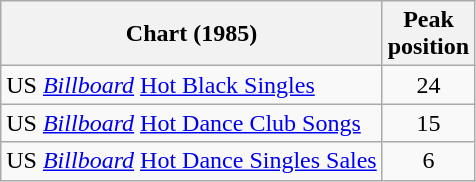<table class="wikitable sortable">
<tr>
<th>Chart (1985)</th>
<th>Peak<br>position</th>
</tr>
<tr>
<td>US <em><a href='#'>Billboard</a></em> <a href='#'>Hot Black Singles</a></td>
<td style="text-align:center;">24</td>
</tr>
<tr>
<td>US <em><a href='#'>Billboard</a></em> <a href='#'>Hot Dance Club Songs</a></td>
<td style="text-align:center;">15</td>
</tr>
<tr>
<td>US <em><a href='#'>Billboard</a></em> <a href='#'>Hot Dance Singles Sales</a></td>
<td style="text-align:center;">6</td>
</tr>
</table>
